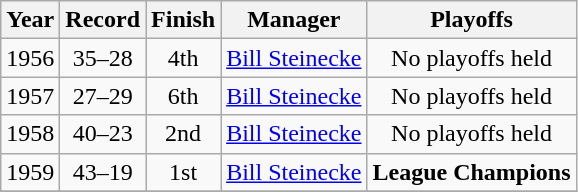<table class="wikitable">
<tr style="background: #F2F2F2;">
<th>Year</th>
<th>Record</th>
<th>Finish</th>
<th>Manager</th>
<th>Playoffs</th>
</tr>
<tr align=center>
<td>1956</td>
<td>35–28</td>
<td>4th</td>
<td><a href='#'>Bill Steinecke</a></td>
<td>No playoffs held</td>
</tr>
<tr align=center>
<td>1957</td>
<td>27–29</td>
<td>6th</td>
<td><a href='#'>Bill Steinecke</a></td>
<td>No playoffs held</td>
</tr>
<tr align=center>
<td>1958</td>
<td>40–23</td>
<td>2nd</td>
<td><a href='#'>Bill Steinecke</a></td>
<td>No playoffs held</td>
</tr>
<tr align=center>
<td>1959</td>
<td>43–19</td>
<td>1st</td>
<td><a href='#'>Bill Steinecke</a></td>
<td><strong>League Champions</strong></td>
</tr>
<tr align=center>
</tr>
</table>
